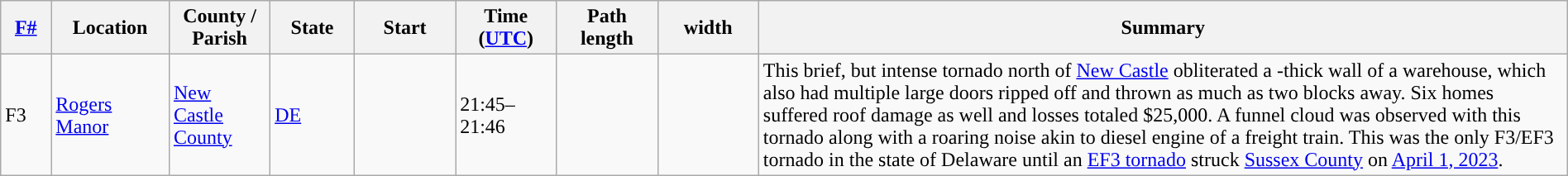<table class="wikitable sortable" style="width:100%;">
<tr>
<th scope="col"  style="width:3%; text-align:center;"><a href='#'>F#</a></th>
<th scope="col"  style="width:7%; text-align:center;" class="unsortable">Location</th>
<th scope="col"  style="width:6%; text-align:center;" class="unsortable">County / Parish</th>
<th scope="col"  style="width:5%; text-align:center;">State</th>
<th scope="col"  style="width:6%; text-align:center;">Start<br></th>
<th scope="col"  style="width:6%; text-align:center;">Time (<a href='#'>UTC</a>)</th>
<th scope="col"  style="width:6%; text-align:center;">Path length</th>
<th scope="col"  style="width:6%; text-align:center;"> width</th>
<th scope="col" class="unsortable" style="width:48%; text-align:center;">Summary</th>
</tr>
<tr>
<td>F3</td>
<td><a href='#'>Rogers Manor</a></td>
<td><a href='#'>New Castle County</a></td>
<td><a href='#'>DE</a></td>
<td></td>
<td>21:45–21:46</td>
<td></td>
<td></td>
<td>This brief, but intense tornado north of <a href='#'>New Castle</a> obliterated a -thick wall of a warehouse, which also had multiple large doors ripped off and thrown as much as two blocks away. Six homes suffered roof damage as well and losses totaled $25,000. A funnel cloud was observed with this tornado along with a roaring noise akin to diesel engine of a freight train. This was the only F3/EF3 tornado in the state of Delaware until an <a href='#'>EF3 tornado</a> struck <a href='#'>Sussex County</a> on <a href='#'>April 1, 2023</a>.</td>
</tr>
</table>
